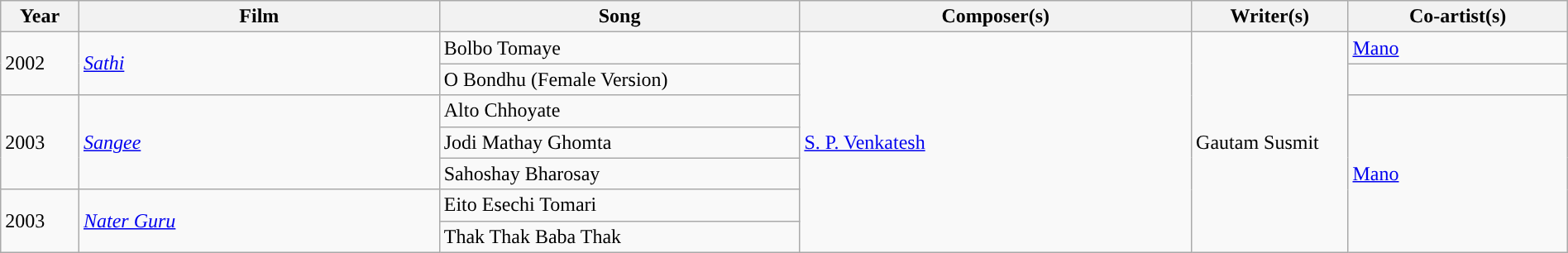<table class="wikitable plainrowheaders" width="100%" textcolor:#000;">
<tr style="background:#b0e0e66;">
<th scope="col" width=5%><strong>Year</strong></th>
<th scope="col" width=23%><strong>Film</strong></th>
<th scope="col" width=23%><strong>Song</strong></th>
<th scope="col" width=25%><strong>Composer(s)</strong></th>
<th scope="col" width=10%><strong>Writer(s)</strong></th>
<th scope="col" width=20%><strong>Co-artist(s)</strong></th>
</tr>
<tr>
<td rowspan="2">2002</td>
<td rowspan="2"><em><a href='#'>Sathi</a></em></td>
<td>Bolbo Tomaye</td>
<td rowspan="7"><a href='#'>S. P. Venkatesh</a></td>
<td rowspan="7">Gautam Susmit</td>
<td rowspan="1"><a href='#'>Mano</a></td>
</tr>
<tr>
<td>O Bondhu (Female Version)</td>
<td></td>
</tr>
<tr>
<td rowspan="3">2003</td>
<td rowspan="3"><em><a href='#'>Sangee</a></em></td>
<td>Alto Chhoyate</td>
<td rowspan="5"><a href='#'>Mano</a></td>
</tr>
<tr>
<td>Jodi Mathay Ghomta</td>
</tr>
<tr>
<td>Sahoshay Bharosay</td>
</tr>
<tr>
<td rowspan="2">2003</td>
<td rowspan="2"><em><a href='#'>Nater Guru</a></em></td>
<td>Eito Esechi Tomari</td>
</tr>
<tr>
<td>Thak Thak Baba Thak</td>
</tr>
</table>
